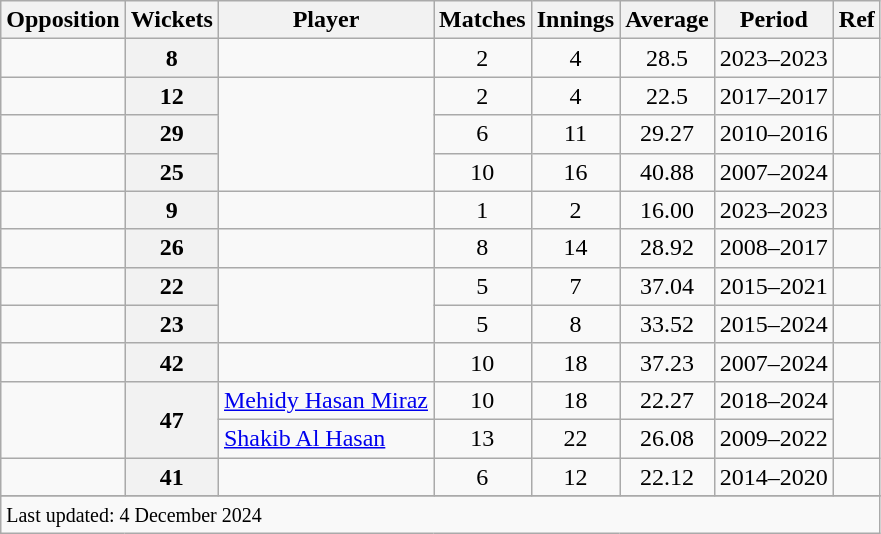<table class="wikitable plainrowheaders sortable">
<tr>
<th scope=col>Opposition</th>
<th scope=col>Wickets</th>
<th scope=col>Player</th>
<th scope=col>Matches</th>
<th scope=col>Innings</th>
<th scope=col>Average</th>
<th scope=col>Period</th>
<th scope=col>Ref</th>
</tr>
<tr>
<td style=text-align:left;></td>
<th>8</th>
<td></td>
<td align=center>2</td>
<td align=center>4</td>
<td align=center>28.5</td>
<td>2023–2023</td>
<td></td>
</tr>
<tr>
<td style=text-align:left;></td>
<th>12</th>
<td rowspan=3></td>
<td align=center>2</td>
<td align=center>4</td>
<td align=center>22.5</td>
<td>2017–2017</td>
<td></td>
</tr>
<tr>
<td style=text-align:left;></td>
<th>29</th>
<td align=center>6</td>
<td align=center>11</td>
<td align=center>29.27</td>
<td>2010–2016</td>
<td></td>
</tr>
<tr>
<td style=text-align:left;></td>
<th>25</th>
<td align=center>10</td>
<td align=center>16</td>
<td align=center>40.88</td>
<td>2007–2024</td>
<td></td>
</tr>
<tr>
<td style=text-align:left;></td>
<th>9</th>
<td></td>
<td align=center>1</td>
<td align=center>2</td>
<td align=center>16.00</td>
<td>2023–2023</td>
<td></td>
</tr>
<tr>
<td style=text-align:left;></td>
<th>26</th>
<td></td>
<td align=center>8</td>
<td align=center>14</td>
<td align=center>28.92</td>
<td>2008–2017</td>
<td></td>
</tr>
<tr>
<td style=text-align:left;></td>
<th>22</th>
<td rowspan=2></td>
<td align=center>5</td>
<td align=center>7</td>
<td align=center>37.04</td>
<td>2015–2021</td>
<td></td>
</tr>
<tr>
<td style=text-align:left;></td>
<th>23</th>
<td align=center>5</td>
<td align=center>8</td>
<td align=center>33.52</td>
<td>2015–2024</td>
<td></td>
</tr>
<tr>
<td style=text-align:left;></td>
<th>42</th>
<td></td>
<td align=center>10</td>
<td align=center>18</td>
<td align=center>37.23</td>
<td>2007–2024</td>
<td></td>
</tr>
<tr>
<td style=text-align:left; rowspan=2></td>
<th rowspan=2>47</th>
<td><a href='#'>Mehidy Hasan Miraz</a></td>
<td align=center>10</td>
<td align=center>18</td>
<td align=center>22.27</td>
<td>2018–2024</td>
<td rowspan=2></td>
</tr>
<tr>
<td><a href='#'>Shakib Al Hasan</a></td>
<td align=center>13</td>
<td align=center>22</td>
<td align=center>26.08</td>
<td>2009–2022</td>
</tr>
<tr>
<td style=text-align:left;></td>
<th>41</th>
<td></td>
<td align=center>6</td>
<td align=center>12</td>
<td align=center>22.12</td>
<td>2014–2020</td>
<td></td>
</tr>
<tr>
</tr>
<tr class=sortbottom>
<td colspan=8><small>Last updated: 4 December 2024</small></td>
</tr>
</table>
